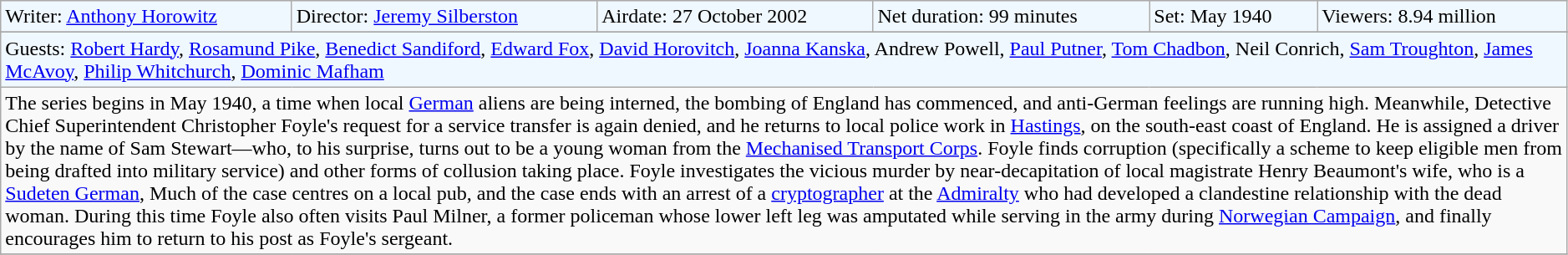<table class="wikitable" width=99%>
<tr style="background-color: #F0F8FF;" |>
<td>Writer: <a href='#'>Anthony Horowitz</a></td>
<td>Director: <a href='#'>Jeremy Silberston</a></td>
<td>Airdate: 27 October 2002</td>
<td>Net duration: 99 minutes</td>
<td>Set: May 1940</td>
<td>Viewers: 8.94 million</td>
</tr>
<tr>
</tr>
<tr style="background-color: #F0F8FF;" |>
<td colspan="6">Guests: <a href='#'>Robert Hardy</a>, <a href='#'>Rosamund Pike</a>, <a href='#'>Benedict Sandiford</a>, <a href='#'>Edward Fox</a>, <a href='#'>David Horovitch</a>, <a href='#'>Joanna Kanska</a>, Andrew Powell, <a href='#'>Paul Putner</a>, <a href='#'>Tom Chadbon</a>, Neil Conrich, <a href='#'>Sam Troughton</a>, <a href='#'>James McAvoy</a>, <a href='#'>Philip Whitchurch</a>, <a href='#'>Dominic Mafham</a></td>
</tr>
<tr>
<td colspan="6">The series begins in May 1940, a time when local <a href='#'>German</a> aliens are being interned, the bombing of England has commenced, and anti-German feelings are running high. Meanwhile, Detective Chief Superintendent Christopher Foyle's request for a service transfer is again denied, and he returns to local police work in <a href='#'>Hastings</a>, on the south-east coast of England. He is assigned a driver by the name of Sam Stewart—who, to his surprise, turns out to be a young woman from the <a href='#'>Mechanised Transport Corps</a>. Foyle finds corruption (specifically a scheme to keep eligible men from being drafted into military service) and other forms of collusion taking place. Foyle investigates the vicious murder by near-decapitation of local magistrate Henry Beaumont's wife, who is a <a href='#'>Sudeten German</a>,  Much of the case centres on a local pub, and the case ends with an arrest of a <a href='#'>cryptographer</a> at the <a href='#'>Admiralty</a> who had developed a clandestine relationship with the dead woman. During this time Foyle also often visits Paul Milner, a former policeman whose lower left leg was amputated while serving in the army during <a href='#'>Norwegian Campaign</a>, and finally encourages him to return to his post as Foyle's sergeant.</td>
</tr>
<tr>
</tr>
</table>
